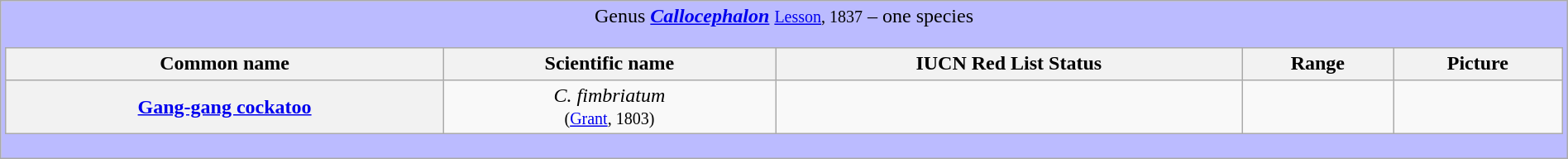<table class="wikitable" style="width:100%;text-align:center">
<tr>
<td colspan="100%" align="center" bgcolor="#BBBBFF">Genus <strong><em><a href='#'>Callocephalon</a></em></strong> <small><a href='#'>Lesson</a>, 1837</small> – one species<br><table class="wikitable" style="width:100%;text-align:center">
<tr>
<th scope="col">Common name</th>
<th scope="col">Scientific name</th>
<th scope="col">IUCN Red List Status</th>
<th scope="col">Range</th>
<th scope="col">Picture</th>
</tr>
<tr>
<th scope="row"><a href='#'>Gang-gang cockatoo</a></th>
<td><em>C. fimbriatum</em> <br><small>(<a href='#'>Grant</a>, 1803)</small></td>
<td></td>
<td></td>
<td></td>
</tr>
</table>
</td>
</tr>
</table>
